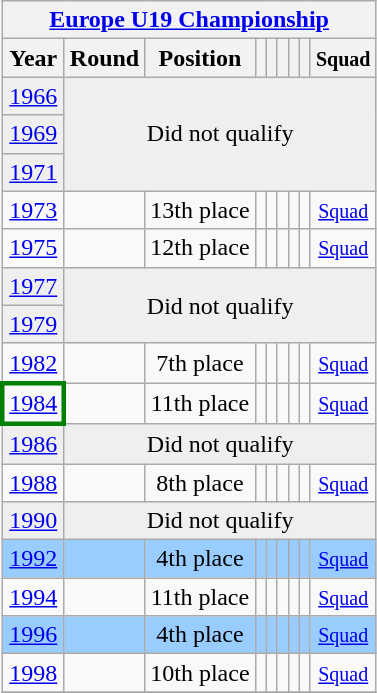<table class="wikitable" style="text-align: center;">
<tr>
<th colspan=9><a href='#'>Europe U19 Championship</a></th>
</tr>
<tr>
<th>Year</th>
<th>Round</th>
<th>Position</th>
<th></th>
<th></th>
<th></th>
<th></th>
<th></th>
<th><small>Squad</small></th>
</tr>
<tr bgcolor="efefef">
<td> <a href='#'>1966</a></td>
<td colspan=8 rowspan=3>Did not qualify</td>
</tr>
<tr bgcolor="efefef">
<td> <a href='#'>1969</a></td>
</tr>
<tr bgcolor="efefef">
<td> <a href='#'>1971</a></td>
</tr>
<tr>
<td> <a href='#'>1973</a></td>
<td></td>
<td>13th place</td>
<td></td>
<td></td>
<td></td>
<td></td>
<td></td>
<td><small> <a href='#'>Squad</a></small></td>
</tr>
<tr>
<td> <a href='#'>1975</a></td>
<td></td>
<td>12th place</td>
<td></td>
<td></td>
<td></td>
<td></td>
<td></td>
<td><small> <a href='#'>Squad</a></small></td>
</tr>
<tr bgcolor="efefef">
<td> <a href='#'>1977</a></td>
<td colspan=8 rowspan=2>Did not qualify</td>
</tr>
<tr bgcolor="efefef">
<td> <a href='#'>1979</a></td>
</tr>
<tr>
<td> <a href='#'>1982</a></td>
<td></td>
<td>7th place</td>
<td></td>
<td></td>
<td></td>
<td></td>
<td></td>
<td><small> <a href='#'>Squad</a></small></td>
</tr>
<tr>
<td style="border:3px solid green"> <a href='#'>1984</a></td>
<td></td>
<td>11th place</td>
<td></td>
<td></td>
<td></td>
<td></td>
<td></td>
<td><small> <a href='#'>Squad</a></small></td>
</tr>
<tr bgcolor="efefef">
<td> <a href='#'>1986</a></td>
<td colspan=8>Did not qualify</td>
</tr>
<tr>
<td> <a href='#'>1988</a></td>
<td></td>
<td>8th place</td>
<td></td>
<td></td>
<td></td>
<td></td>
<td></td>
<td><small> <a href='#'>Squad</a></small></td>
</tr>
<tr bgcolor="efefef">
<td> <a href='#'>1990</a></td>
<td colspan=8>Did not qualify</td>
</tr>
<tr bgcolor=#9acdff>
<td> <a href='#'>1992</a></td>
<td></td>
<td>4th place</td>
<td></td>
<td></td>
<td></td>
<td></td>
<td></td>
<td><small> <a href='#'>Squad</a></small></td>
</tr>
<tr>
<td> <a href='#'>1994</a></td>
<td></td>
<td>11th place</td>
<td></td>
<td></td>
<td></td>
<td></td>
<td></td>
<td><small> <a href='#'>Squad</a></small></td>
</tr>
<tr bgcolor=#9acdff>
<td> <a href='#'>1996</a></td>
<td></td>
<td>4th place</td>
<td></td>
<td></td>
<td></td>
<td></td>
<td></td>
<td><small> <a href='#'>Squad</a></small></td>
</tr>
<tr>
<td> <a href='#'>1998</a></td>
<td></td>
<td>10th place</td>
<td></td>
<td></td>
<td></td>
<td></td>
<td></td>
<td><small> <a href='#'>Squad</a></small></td>
</tr>
<tr>
</tr>
</table>
